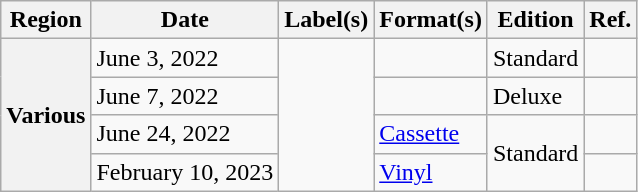<table class="wikitable plainrowheaders">
<tr>
<th scope="col">Region</th>
<th scope="col">Date</th>
<th scope="col">Label(s)</th>
<th scope="col">Format(s)</th>
<th scope="col">Edition</th>
<th scope="col">Ref.</th>
</tr>
<tr>
<th scope="row" rowspan="4">Various</th>
<td>June 3, 2022</td>
<td rowspan="4"></td>
<td></td>
<td>Standard</td>
<td style="text-align: center"></td>
</tr>
<tr>
<td>June 7, 2022</td>
<td></td>
<td>Deluxe</td>
<td style="text-align: center"></td>
</tr>
<tr>
<td>June 24, 2022</td>
<td><a href='#'>Cassette</a></td>
<td rowspan="2">Standard</td>
<td style="text-align: center"></td>
</tr>
<tr>
<td>February 10, 2023</td>
<td><a href='#'>Vinyl</a></td>
<td style="text-align: center"></td>
</tr>
</table>
